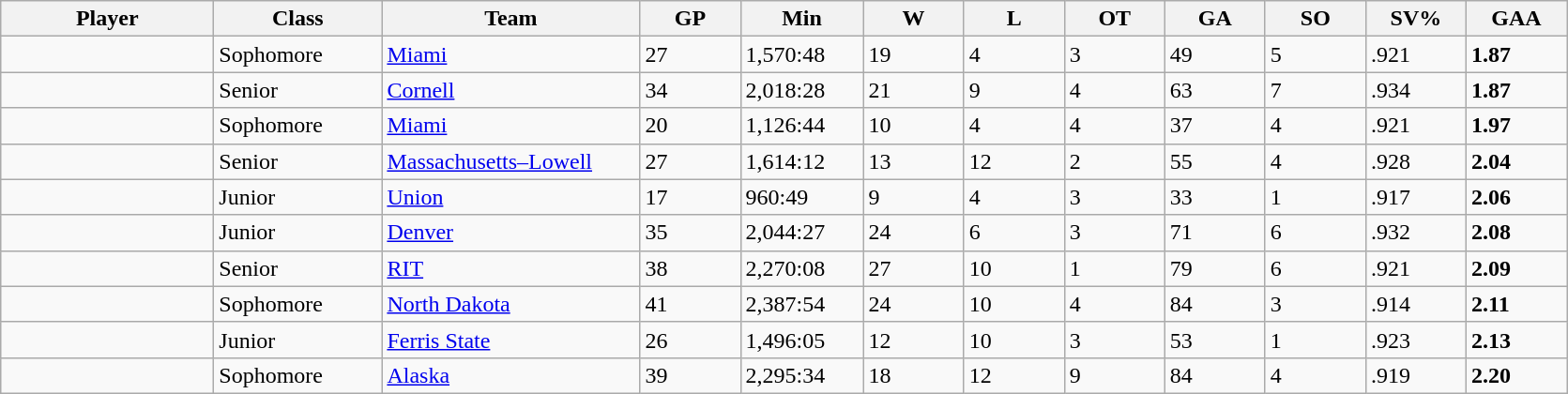<table class="wikitable sortable">
<tr>
<th style="width: 9em;">Player</th>
<th style="width: 7em;">Class</th>
<th style="width: 11em;">Team</th>
<th style="width: 4em;">GP</th>
<th style="width: 5em;">Min</th>
<th style="width: 4em;">W</th>
<th style="width: 4em;">L</th>
<th style="width: 4em;">OT</th>
<th style="width: 4em;">GA</th>
<th style="width: 4em;">SO</th>
<th style="width: 4em;">SV%</th>
<th style="width: 4em;">GAA</th>
</tr>
<tr>
<td></td>
<td>Sophomore</td>
<td><a href='#'>Miami</a></td>
<td>27</td>
<td>1,570:48</td>
<td>19</td>
<td>4</td>
<td>3</td>
<td>49</td>
<td>5</td>
<td>.921</td>
<td><strong>1.87</strong></td>
</tr>
<tr>
<td></td>
<td>Senior</td>
<td><a href='#'>Cornell</a></td>
<td>34</td>
<td>2,018:28</td>
<td>21</td>
<td>9</td>
<td>4</td>
<td>63</td>
<td>7</td>
<td>.934</td>
<td><strong>1.87</strong></td>
</tr>
<tr>
<td></td>
<td>Sophomore</td>
<td><a href='#'>Miami</a></td>
<td>20</td>
<td>1,126:44</td>
<td>10</td>
<td>4</td>
<td>4</td>
<td>37</td>
<td>4</td>
<td>.921</td>
<td><strong>1.97</strong></td>
</tr>
<tr>
<td></td>
<td>Senior</td>
<td><a href='#'>Massachusetts–Lowell</a></td>
<td>27</td>
<td>1,614:12</td>
<td>13</td>
<td>12</td>
<td>2</td>
<td>55</td>
<td>4</td>
<td>.928</td>
<td><strong>2.04</strong></td>
</tr>
<tr>
<td></td>
<td>Junior</td>
<td><a href='#'>Union</a></td>
<td>17</td>
<td>960:49</td>
<td>9</td>
<td>4</td>
<td>3</td>
<td>33</td>
<td>1</td>
<td>.917</td>
<td><strong>2.06</strong></td>
</tr>
<tr>
<td></td>
<td>Junior</td>
<td><a href='#'>Denver</a></td>
<td>35</td>
<td>2,044:27</td>
<td>24</td>
<td>6</td>
<td>3</td>
<td>71</td>
<td>6</td>
<td>.932</td>
<td><strong>2.08</strong></td>
</tr>
<tr>
<td></td>
<td>Senior</td>
<td><a href='#'>RIT</a></td>
<td>38</td>
<td>2,270:08</td>
<td>27</td>
<td>10</td>
<td>1</td>
<td>79</td>
<td>6</td>
<td>.921</td>
<td><strong>2.09</strong></td>
</tr>
<tr>
<td></td>
<td>Sophomore</td>
<td><a href='#'>North Dakota</a></td>
<td>41</td>
<td>2,387:54</td>
<td>24</td>
<td>10</td>
<td>4</td>
<td>84</td>
<td>3</td>
<td>.914</td>
<td><strong>2.11</strong></td>
</tr>
<tr>
<td></td>
<td>Junior</td>
<td><a href='#'>Ferris State</a></td>
<td>26</td>
<td>1,496:05</td>
<td>12</td>
<td>10</td>
<td>3</td>
<td>53</td>
<td>1</td>
<td>.923</td>
<td><strong>2.13</strong></td>
</tr>
<tr>
<td></td>
<td>Sophomore</td>
<td><a href='#'>Alaska</a></td>
<td>39</td>
<td>2,295:34</td>
<td>18</td>
<td>12</td>
<td>9</td>
<td>84</td>
<td>4</td>
<td>.919</td>
<td><strong>2.20</strong></td>
</tr>
</table>
